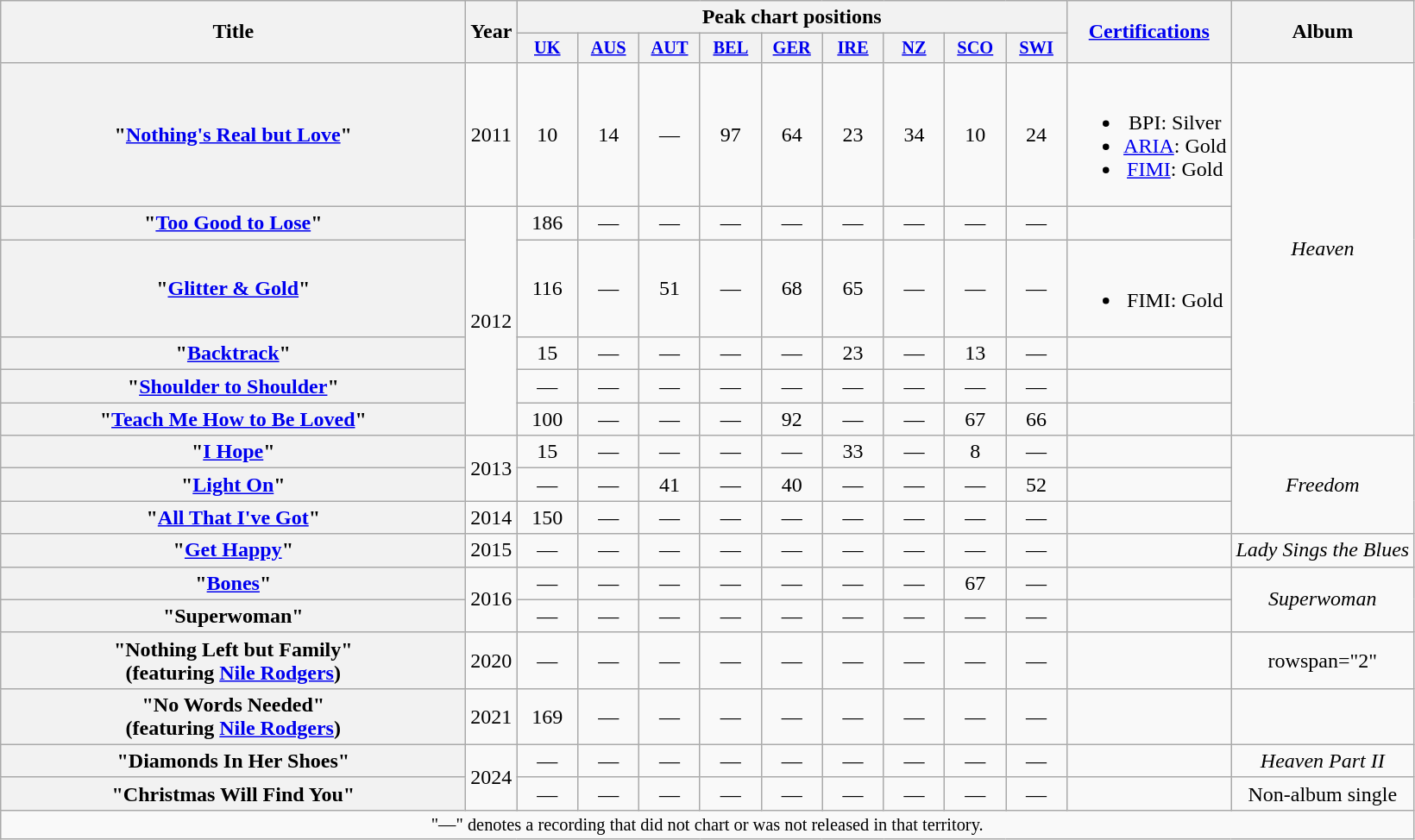<table class="wikitable plainrowheaders" style="text-align:center;">
<tr>
<th scope="col" rowspan="2" style="width:22em;">Title</th>
<th scope="col" rowspan="2" style="width:1em;">Year</th>
<th scope="col" colspan="9">Peak chart positions</th>
<th scope="col" rowspan="2"><a href='#'>Certifications</a></th>
<th scope="col" rowspan="2">Album</th>
</tr>
<tr>
<th scope="col" style="width:3em;font-size:85%;"><a href='#'>UK</a><br></th>
<th scope="col" style="width:3em;font-size:85%;"><a href='#'>AUS</a><br></th>
<th scope="col" style="width:3em;font-size:85%;"><a href='#'>AUT</a><br></th>
<th scope="col" style="width:3em;font-size:85%;"><a href='#'>BEL</a><br></th>
<th scope="col" style="width:3em;font-size:85%;"><a href='#'>GER</a><br></th>
<th scope="col" style="width:3em;font-size:85%;"><a href='#'>IRE</a><br></th>
<th scope="col" style="width:3em;font-size:85%;"><a href='#'>NZ</a><br></th>
<th scope="col" style="width:3em;font-size:85%;"><a href='#'>SCO</a><br></th>
<th scope="col" style="width:3em;font-size:85%;"><a href='#'>SWI</a><br></th>
</tr>
<tr>
<th scope="row">"<a href='#'>Nothing's Real but Love</a>"</th>
<td>2011</td>
<td>10</td>
<td>14</td>
<td>—</td>
<td>97</td>
<td>64</td>
<td>23</td>
<td>34</td>
<td>10</td>
<td>24</td>
<td><br><ul><li>BPI: Silver</li><li><a href='#'>ARIA</a>: Gold</li><li><a href='#'>FIMI</a>: Gold</li></ul></td>
<td rowspan="6"><em>Heaven</em></td>
</tr>
<tr>
<th scope="row">"<a href='#'>Too Good to Lose</a>"</th>
<td rowspan="5">2012</td>
<td>186</td>
<td>—</td>
<td>—</td>
<td>—</td>
<td>—</td>
<td>—</td>
<td>—</td>
<td>—</td>
<td>—</td>
<td></td>
</tr>
<tr>
<th scope="row">"<a href='#'>Glitter & Gold</a>"</th>
<td>116</td>
<td>—</td>
<td>51</td>
<td>—</td>
<td>68</td>
<td>65</td>
<td>—</td>
<td>—</td>
<td>—</td>
<td><br><ul><li>FIMI: Gold</li></ul></td>
</tr>
<tr>
<th scope="row">"<a href='#'>Backtrack</a>"</th>
<td>15</td>
<td>—</td>
<td>—</td>
<td>—</td>
<td>—</td>
<td>23</td>
<td>—</td>
<td>13</td>
<td>—</td>
<td></td>
</tr>
<tr>
<th scope="row">"<a href='#'>Shoulder to Shoulder</a>"</th>
<td>—</td>
<td>—</td>
<td>—</td>
<td>—</td>
<td>—</td>
<td>—</td>
<td>—</td>
<td>—</td>
<td>—</td>
<td></td>
</tr>
<tr>
<th scope="row">"<a href='#'>Teach Me How to Be Loved</a>"</th>
<td>100</td>
<td>—</td>
<td>—</td>
<td>—</td>
<td>92</td>
<td>—</td>
<td>—</td>
<td>67</td>
<td>66</td>
</tr>
<tr>
<th scope="row">"<a href='#'>I Hope</a>"</th>
<td rowspan="2">2013</td>
<td>15</td>
<td>—</td>
<td>—</td>
<td>—</td>
<td>—</td>
<td>33</td>
<td>—</td>
<td>8</td>
<td>—</td>
<td></td>
<td rowspan="3"><em>Freedom</em></td>
</tr>
<tr>
<th scope="row">"<a href='#'>Light On</a>"</th>
<td>—</td>
<td>—</td>
<td>41</td>
<td>—</td>
<td>40</td>
<td>—</td>
<td>—</td>
<td>—</td>
<td>52</td>
</tr>
<tr>
<th scope="row">"<a href='#'>All That I've Got</a>"</th>
<td>2014</td>
<td>150</td>
<td>—</td>
<td>—</td>
<td>—</td>
<td>—</td>
<td>—</td>
<td>—</td>
<td>—</td>
<td>—</td>
<td></td>
</tr>
<tr>
<th scope="row">"<a href='#'>Get Happy</a>"</th>
<td>2015</td>
<td>—</td>
<td>—</td>
<td>—</td>
<td>—</td>
<td>—</td>
<td>—</td>
<td>—</td>
<td>—</td>
<td>—</td>
<td></td>
<td><em>Lady Sings the Blues</em></td>
</tr>
<tr>
<th scope="row">"<a href='#'>Bones</a>"</th>
<td rowspan="2">2016</td>
<td>—</td>
<td>—</td>
<td>—</td>
<td>—</td>
<td>—</td>
<td>—</td>
<td>—</td>
<td>67</td>
<td>—</td>
<td></td>
<td rowspan="2"><em>Superwoman</em></td>
</tr>
<tr>
<th scope="row">"Superwoman"</th>
<td>—</td>
<td>—</td>
<td>—</td>
<td>—</td>
<td>—</td>
<td>—</td>
<td>—</td>
<td>—</td>
<td>—</td>
<td></td>
</tr>
<tr>
<th scope="row">"Nothing Left but Family"<br><span>(featuring <a href='#'>Nile Rodgers</a>)</span></th>
<td>2020</td>
<td>—</td>
<td>—</td>
<td>—</td>
<td>—</td>
<td>—</td>
<td>—</td>
<td>—</td>
<td>—</td>
<td>—</td>
<td></td>
<td>rowspan="2" </td>
</tr>
<tr>
<th scope="row">"No Words Needed"<br><span>(featuring <a href='#'>Nile Rodgers</a>)</span></th>
<td>2021</td>
<td>169</td>
<td>—</td>
<td>—</td>
<td>—</td>
<td>—</td>
<td>—</td>
<td>—</td>
<td>—</td>
<td>—</td>
<td></td>
</tr>
<tr>
<th scope="row">"Diamonds In Her Shoes"</th>
<td rowspan="2">2024</td>
<td>—</td>
<td>—</td>
<td>—</td>
<td>—</td>
<td>—</td>
<td>—</td>
<td>—</td>
<td>—</td>
<td>—</td>
<td></td>
<td rowspan="1"><em>Heaven Part II</em></td>
</tr>
<tr>
<th scope="row">"Christmas Will Find You"</th>
<td>—</td>
<td>—</td>
<td>—</td>
<td>—</td>
<td>—</td>
<td>—</td>
<td>—</td>
<td>—</td>
<td>—</td>
<td></td>
<td rowspan="1">Non-album single</td>
</tr>
<tr>
<td style="font-size:85%" colspan="20">"—" denotes a recording that did not chart or was not released in that territory.</td>
</tr>
</table>
